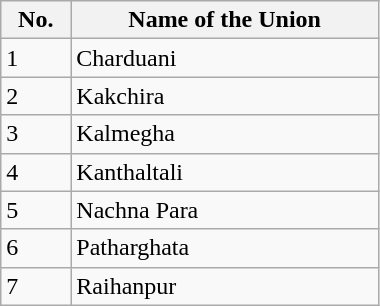<table class="wikitable" style="width:20%;">
<tr style="background:#efefef;">
<th>No.</th>
<th>Name of the Union</th>
</tr>
<tr>
<td>1</td>
<td>Charduani</td>
</tr>
<tr>
<td>2</td>
<td>Kakchira</td>
</tr>
<tr>
<td>3</td>
<td>Kalmegha</td>
</tr>
<tr>
<td>4</td>
<td>Kanthaltali</td>
</tr>
<tr>
<td>5</td>
<td>Nachna Para</td>
</tr>
<tr>
<td>6</td>
<td>Patharghata</td>
</tr>
<tr>
<td>7</td>
<td>Raihanpur</td>
</tr>
</table>
